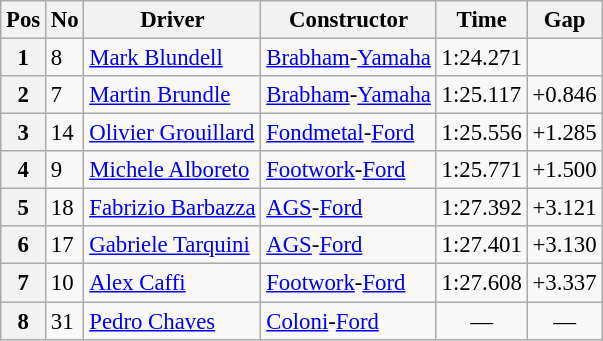<table class="wikitable sortable" style="font-size: 95%;">
<tr>
<th>Pos</th>
<th>No</th>
<th>Driver</th>
<th>Constructor</th>
<th>Time</th>
<th>Gap</th>
</tr>
<tr>
<th>1</th>
<td>8</td>
<td> <a href='#'>Mark Blundell</a></td>
<td><a href='#'>Brabham</a>-<a href='#'>Yamaha</a></td>
<td>1:24.271</td>
<td></td>
</tr>
<tr>
<th>2</th>
<td>7</td>
<td> <a href='#'>Martin Brundle</a></td>
<td><a href='#'>Brabham</a>-<a href='#'>Yamaha</a></td>
<td>1:25.117</td>
<td>+0.846</td>
</tr>
<tr>
<th>3</th>
<td>14</td>
<td> <a href='#'>Olivier Grouillard</a></td>
<td><a href='#'>Fondmetal</a>-<a href='#'>Ford</a></td>
<td>1:25.556</td>
<td>+1.285</td>
</tr>
<tr>
<th>4</th>
<td>9</td>
<td> <a href='#'>Michele Alboreto</a></td>
<td><a href='#'>Footwork</a>-<a href='#'>Ford</a></td>
<td>1:25.771</td>
<td>+1.500</td>
</tr>
<tr>
<th>5</th>
<td>18</td>
<td> <a href='#'>Fabrizio Barbazza</a></td>
<td><a href='#'>AGS</a>-<a href='#'>Ford</a></td>
<td>1:27.392</td>
<td>+3.121</td>
</tr>
<tr>
<th>6</th>
<td>17</td>
<td> <a href='#'>Gabriele Tarquini</a></td>
<td><a href='#'>AGS</a>-<a href='#'>Ford</a></td>
<td>1:27.401</td>
<td>+3.130</td>
</tr>
<tr>
<th>7</th>
<td>10</td>
<td> <a href='#'>Alex Caffi</a></td>
<td><a href='#'>Footwork</a>-<a href='#'>Ford</a></td>
<td>1:27.608</td>
<td>+3.337</td>
</tr>
<tr>
<th>8</th>
<td>31</td>
<td> <a href='#'>Pedro Chaves</a></td>
<td><a href='#'>Coloni</a>-<a href='#'>Ford</a></td>
<td align="center">—</td>
<td align="center">—</td>
</tr>
</table>
